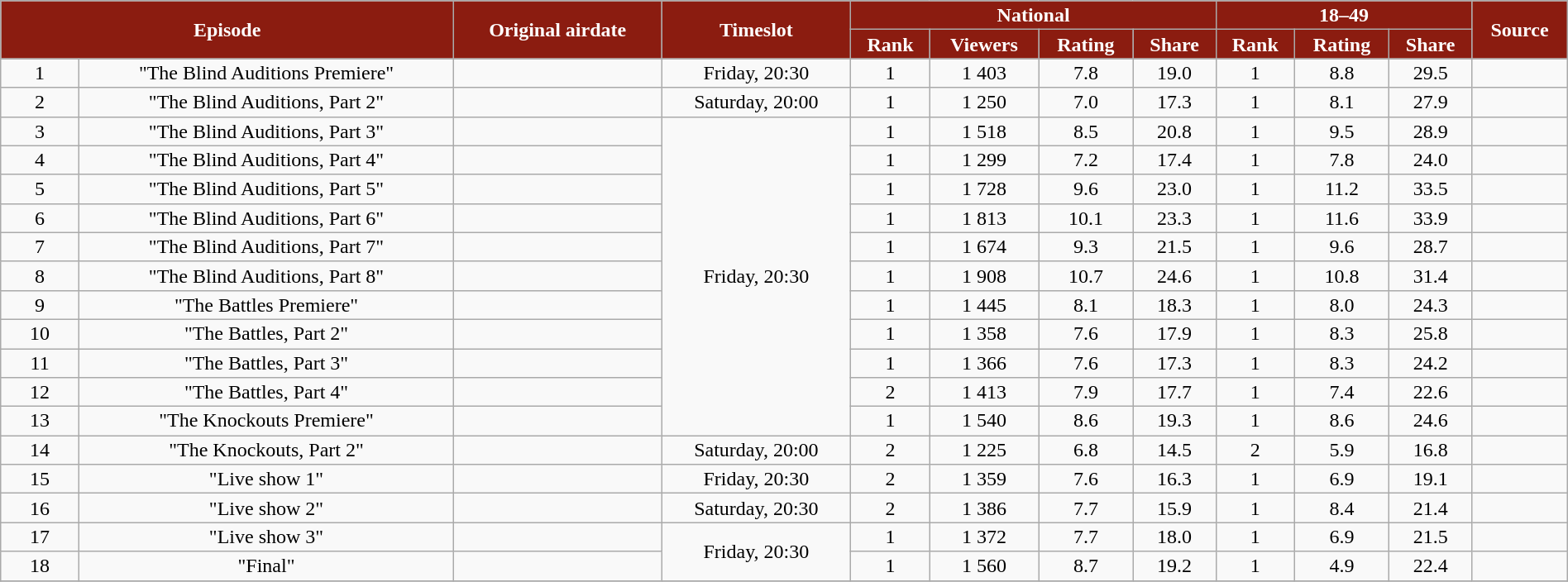<table class="wikitable" style="text-align:center; line-height:16px; width:100%;">
<tr style="color:white;">
<th style="background:#8b1c10; color:white;" rowspan="2" colspan="2">Episode</th>
<th style="background:#8b1c10;" rowspan="2">Original airdate</th>
<th style="background:#8b1c10;" rowspan="2">Timeslot<br><small></small></th>
<th style="background:#8b1c10;" colspan="4">National</th>
<th style="background:#8b1c10;" colspan="3">18–49</th>
<th style="background:#8b1c10;" rowspan="2">Source</th>
</tr>
<tr style="color:white;">
<th style="background:#8b1c10;">Rank</th>
<th style="background:#8b1c10;">Viewers<br><small></small></th>
<th style="background:#8b1c10;">Rating<br><small></small></th>
<th style="background:#8b1c10;">Share<br><small></small></th>
<th style="background:#8b1c10;">Rank</th>
<th style="background:#8b1c10;">Rating<br><small></small></th>
<th style="background:#8b1c10;">Share<br><small></small></th>
</tr>
<tr>
<td style="width:05%;">1</td>
<td>"The Blind Auditions Premiere"</td>
<td></td>
<td>Friday, 20:30</td>
<td>1</td>
<td>1 403</td>
<td>7.8</td>
<td>19.0</td>
<td>1</td>
<td>8.8</td>
<td>29.5</td>
<td></td>
</tr>
<tr>
<td style="width:05%;">2</td>
<td>"The Blind Auditions, Part 2"</td>
<td></td>
<td>Saturday, 20:00</td>
<td>1</td>
<td>1 250</td>
<td>7.0</td>
<td>17.3</td>
<td>1</td>
<td>8.1</td>
<td>27.9</td>
<td></td>
</tr>
<tr>
<td style="width:05%;">3</td>
<td>"The Blind Auditions, Part 3"</td>
<td></td>
<td rowspan="11">Friday, 20:30</td>
<td>1</td>
<td>1 518</td>
<td>8.5</td>
<td>20.8</td>
<td>1</td>
<td>9.5</td>
<td>28.9</td>
<td></td>
</tr>
<tr>
<td style="width:05%;">4</td>
<td>"The Blind Auditions, Part 4"</td>
<td></td>
<td>1</td>
<td>1 299</td>
<td>7.2</td>
<td>17.4</td>
<td>1</td>
<td>7.8</td>
<td>24.0</td>
<td></td>
</tr>
<tr>
<td style="width:05%;">5</td>
<td>"The Blind Auditions, Part 5"</td>
<td></td>
<td>1</td>
<td>1 728</td>
<td>9.6</td>
<td>23.0</td>
<td>1</td>
<td>11.2</td>
<td>33.5</td>
<td></td>
</tr>
<tr>
<td style="width:05%;">6</td>
<td>"The Blind Auditions, Part 6"</td>
<td></td>
<td>1</td>
<td>1 813</td>
<td>10.1</td>
<td>23.3</td>
<td>1</td>
<td>11.6</td>
<td>33.9</td>
<td></td>
</tr>
<tr>
<td style="width:05%;">7</td>
<td>"The Blind Auditions, Part 7"</td>
<td></td>
<td>1</td>
<td>1 674</td>
<td>9.3</td>
<td>21.5</td>
<td>1</td>
<td>9.6</td>
<td>28.7</td>
<td></td>
</tr>
<tr>
<td style="width:05%;">8</td>
<td>"The Blind Auditions, Part 8"</td>
<td></td>
<td>1</td>
<td>1 908</td>
<td>10.7</td>
<td>24.6</td>
<td>1</td>
<td>10.8</td>
<td>31.4</td>
<td></td>
</tr>
<tr>
<td style="width:05%;">9</td>
<td>"The Battles Premiere"</td>
<td></td>
<td>1</td>
<td>1 445</td>
<td>8.1</td>
<td>18.3</td>
<td>1</td>
<td>8.0</td>
<td>24.3</td>
<td></td>
</tr>
<tr>
<td style="width:05%;">10</td>
<td>"The Battles, Part 2"</td>
<td></td>
<td>1</td>
<td>1 358</td>
<td>7.6</td>
<td>17.9</td>
<td>1</td>
<td>8.3</td>
<td>25.8</td>
<td></td>
</tr>
<tr>
<td style="width:05%;">11</td>
<td>"The Battles, Part 3"</td>
<td></td>
<td>1</td>
<td>1 366</td>
<td>7.6</td>
<td>17.3</td>
<td>1</td>
<td>8.3</td>
<td>24.2</td>
<td></td>
</tr>
<tr>
<td style="width:05%;">12</td>
<td>"The Battles, Part 4"</td>
<td></td>
<td>2</td>
<td>1 413</td>
<td>7.9</td>
<td>17.7</td>
<td>1</td>
<td>7.4</td>
<td>22.6</td>
<td></td>
</tr>
<tr>
<td style="width:05%;">13</td>
<td>"The Knockouts Premiere"</td>
<td></td>
<td>1</td>
<td>1 540</td>
<td>8.6</td>
<td>19.3</td>
<td>1</td>
<td>8.6</td>
<td>24.6</td>
<td></td>
</tr>
<tr>
<td style="width:05%;">14</td>
<td>"The Knockouts, Part 2"</td>
<td></td>
<td>Saturday, 20:00</td>
<td>2</td>
<td>1 225</td>
<td>6.8</td>
<td>14.5</td>
<td>2</td>
<td>5.9</td>
<td>16.8</td>
<td></td>
</tr>
<tr>
<td style="width:05%;">15</td>
<td>"Live show 1"</td>
<td></td>
<td>Friday, 20:30</td>
<td>2</td>
<td>1 359</td>
<td>7.6</td>
<td>16.3</td>
<td>1</td>
<td>6.9</td>
<td>19.1</td>
<td></td>
</tr>
<tr>
<td style="width:05%;">16</td>
<td>"Live show 2"</td>
<td></td>
<td>Saturday, 20:30</td>
<td>2</td>
<td>1 386</td>
<td>7.7</td>
<td>15.9</td>
<td>1</td>
<td>8.4</td>
<td>21.4</td>
<td></td>
</tr>
<tr>
<td style="width:05%;">17</td>
<td>"Live show 3"</td>
<td></td>
<td rowspan="2">Friday, 20:30</td>
<td>1</td>
<td>1 372</td>
<td>7.7</td>
<td>18.0</td>
<td>1</td>
<td>6.9</td>
<td>21.5</td>
<td></td>
</tr>
<tr>
<td style="width:05%;">18</td>
<td>"Final"</td>
<td></td>
<td>1</td>
<td>1 560</td>
<td>8.7</td>
<td>19.2</td>
<td>1</td>
<td>4.9</td>
<td>22.4</td>
<td></td>
</tr>
<tr>
</tr>
</table>
